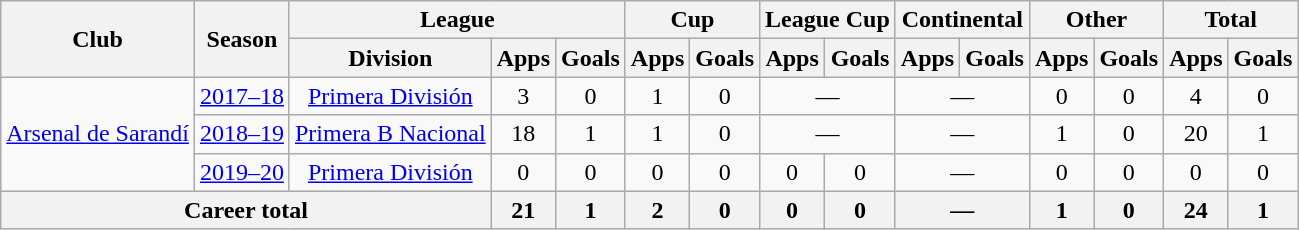<table class="wikitable" style="text-align:center">
<tr>
<th rowspan="2">Club</th>
<th rowspan="2">Season</th>
<th colspan="3">League</th>
<th colspan="2">Cup</th>
<th colspan="2">League Cup</th>
<th colspan="2">Continental</th>
<th colspan="2">Other</th>
<th colspan="2">Total</th>
</tr>
<tr>
<th>Division</th>
<th>Apps</th>
<th>Goals</th>
<th>Apps</th>
<th>Goals</th>
<th>Apps</th>
<th>Goals</th>
<th>Apps</th>
<th>Goals</th>
<th>Apps</th>
<th>Goals</th>
<th>Apps</th>
<th>Goals</th>
</tr>
<tr>
<td rowspan="3"><a href='#'>Arsenal de Sarandí</a></td>
<td><a href='#'>2017–18</a></td>
<td rowspan="1"><a href='#'>Primera División</a></td>
<td>3</td>
<td>0</td>
<td>1</td>
<td>0</td>
<td colspan="2">—</td>
<td colspan="2">—</td>
<td>0</td>
<td>0</td>
<td>4</td>
<td>0</td>
</tr>
<tr>
<td><a href='#'>2018–19</a></td>
<td rowspan="1"><a href='#'>Primera B Nacional</a></td>
<td>18</td>
<td>1</td>
<td>1</td>
<td>0</td>
<td colspan="2">—</td>
<td colspan="2">—</td>
<td>1</td>
<td>0</td>
<td>20</td>
<td>1</td>
</tr>
<tr>
<td><a href='#'>2019–20</a></td>
<td rowspan="1"><a href='#'>Primera División</a></td>
<td>0</td>
<td>0</td>
<td>0</td>
<td>0</td>
<td>0</td>
<td>0</td>
<td colspan="2">—</td>
<td>0</td>
<td>0</td>
<td>0</td>
<td>0</td>
</tr>
<tr>
<th colspan="3">Career total</th>
<th>21</th>
<th>1</th>
<th>2</th>
<th>0</th>
<th>0</th>
<th>0</th>
<th colspan="2">—</th>
<th>1</th>
<th>0</th>
<th>24</th>
<th>1</th>
</tr>
</table>
